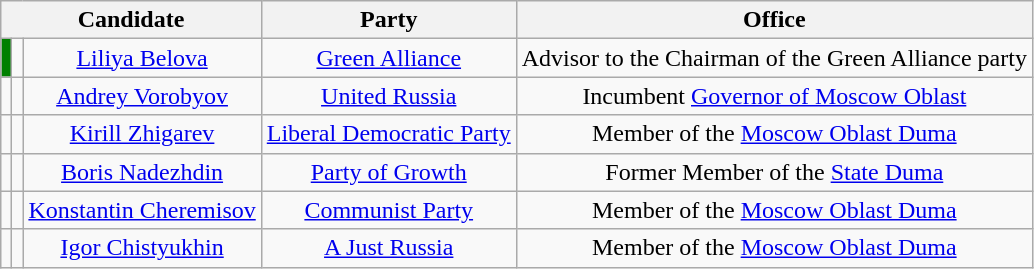<table class="wikitable" style="text-align:center;">
<tr>
<th colspan=3>Candidate</th>
<th>Party</th>
<th>Office</th>
</tr>
<tr>
<td bgcolor=green></td>
<td></td>
<td><a href='#'>Liliya Belova</a></td>
<td><a href='#'>Green Alliance</a></td>
<td>Advisor to the Chairman of the Green Alliance party</td>
</tr>
<tr>
<td bgcolor=></td>
<td></td>
<td><a href='#'>Andrey Vorobyov</a></td>
<td><a href='#'>United Russia</a></td>
<td>Incumbent <a href='#'>Governor of Moscow Oblast</a></td>
</tr>
<tr>
<td bgcolor=></td>
<td></td>
<td><a href='#'>Kirill Zhigarev</a></td>
<td><a href='#'>Liberal Democratic Party</a></td>
<td>Member of the <a href='#'>Moscow Oblast Duma</a></td>
</tr>
<tr>
<td bgcolor=></td>
<td></td>
<td><a href='#'>Boris Nadezhdin</a></td>
<td><a href='#'>Party of Growth</a></td>
<td>Former Member of the <a href='#'>State Duma</a></td>
</tr>
<tr>
<td bgcolor=></td>
<td></td>
<td><a href='#'>Konstantin Cheremisov</a></td>
<td><a href='#'>Communist Party</a></td>
<td>Member of the <a href='#'>Moscow Oblast Duma</a></td>
</tr>
<tr>
<td bgcolor=></td>
<td></td>
<td><a href='#'>Igor Chistyukhin</a></td>
<td><a href='#'>A Just Russia</a></td>
<td>Member of the <a href='#'>Moscow Oblast Duma</a></td>
</tr>
</table>
